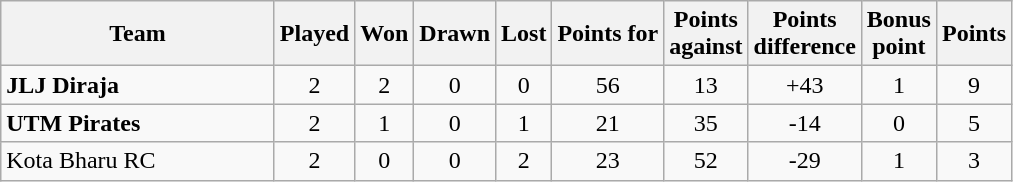<table class="wikitable" style="text-align:center">
<tr>
<th width=175>Team</th>
<th>Played</th>
<th>Won</th>
<th>Drawn</th>
<th>Lost</th>
<th>Points for</th>
<th>Points<br>against</th>
<th>Points<br>difference</th>
<th>Bonus<br>point</th>
<th>Points</th>
</tr>
<tr>
<td align="left"><strong>JLJ Diraja</strong></td>
<td>2</td>
<td>2</td>
<td>0</td>
<td>0</td>
<td>56</td>
<td>13</td>
<td>+43</td>
<td>1</td>
<td>9</td>
</tr>
<tr>
<td align="left"><strong>UTM Pirates</strong></td>
<td>2</td>
<td>1</td>
<td>0</td>
<td>1</td>
<td>21</td>
<td>35</td>
<td>-14</td>
<td>0</td>
<td>5</td>
</tr>
<tr>
<td align="left">Kota Bharu RC</td>
<td>2</td>
<td>0</td>
<td>0</td>
<td>2</td>
<td>23</td>
<td>52</td>
<td>-29</td>
<td>1</td>
<td>3</td>
</tr>
</table>
